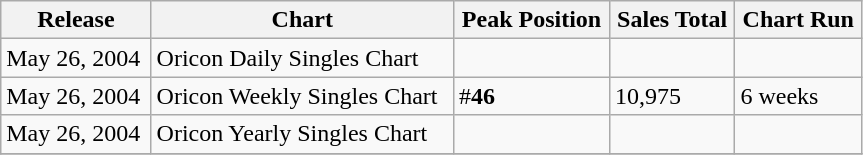<table class="wikitable" width="575px">
<tr>
<th align="left">Release</th>
<th align="left">Chart</th>
<th align="left">Peak Position</th>
<th align="left">Sales Total</th>
<th align="left">Chart Run</th>
</tr>
<tr>
<td align="left">May 26, 2004</td>
<td align="left">Oricon Daily Singles Chart</td>
<td align="left"></td>
<td align="left"></td>
<td align="left"></td>
</tr>
<tr>
<td align="left">May 26, 2004</td>
<td align="left">Oricon Weekly Singles Chart</td>
<td align="left">#<strong>46</strong></td>
<td align="left">10,975</td>
<td align="left">6 weeks</td>
</tr>
<tr>
<td align="left">May 26, 2004</td>
<td align="left">Oricon Yearly Singles Chart</td>
<td align="left"></td>
<td align="left"></td>
<td align="left"></td>
</tr>
<tr>
</tr>
</table>
